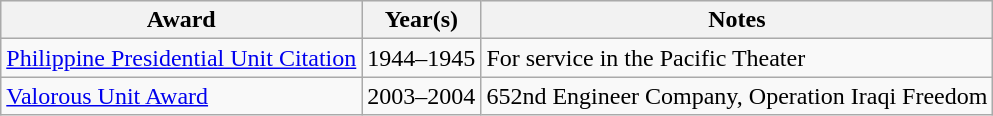<table class="wikitable" align="left">
<tr bgcolor="#efefef">
<th>Award</th>
<th>Year(s)</th>
<th>Notes</th>
</tr>
<tr>
<td><a href='#'>Philippine Presidential Unit Citation</a></td>
<td>1944–1945</td>
<td>For service in the Pacific Theater</td>
</tr>
<tr>
<td><a href='#'>Valorous Unit Award</a></td>
<td>2003–2004</td>
<td>652nd Engineer Company, Operation Iraqi Freedom</td>
</tr>
</table>
